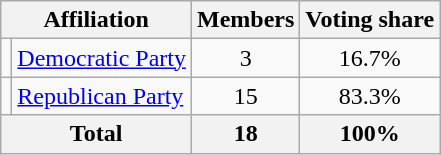<table class=wikitable>
<tr valign=bottom>
<th colspan="2" style="text-align:center;">Affiliation</th>
<th>Members</th>
<th>Voting share</th>
</tr>
<tr>
<td></td>
<td><a href='#'>Democratic Party</a></td>
<td align=center>3</td>
<td align=center>16.7%</td>
</tr>
<tr>
<td></td>
<td><a href='#'>Republican Party</a></td>
<td align=center>15</td>
<td align=center>83.3%</td>
</tr>
<tr>
<th colspan=2>Total</th>
<th>18</th>
<th>100%</th>
</tr>
</table>
